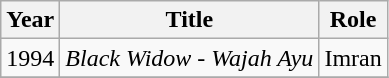<table class="wikitable">
<tr>
<th>Year</th>
<th>Title</th>
<th>Role</th>
</tr>
<tr>
<td>1994</td>
<td><em>Black Widow - Wajah Ayu</em></td>
<td>Imran</td>
</tr>
<tr>
</tr>
</table>
